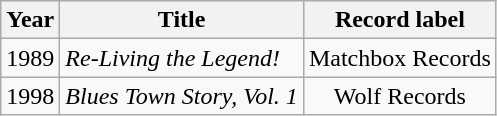<table class="wikitable sortable">
<tr>
<th>Year</th>
<th>Title</th>
<th>Record label</th>
</tr>
<tr>
<td>1989</td>
<td><em>Re-Living the Legend!</em></td>
<td style="text-align:center;">Matchbox Records</td>
</tr>
<tr>
<td>1998</td>
<td><em>Blues Town Story, Vol. 1</em></td>
<td style="text-align:center;">Wolf Records</td>
</tr>
</table>
